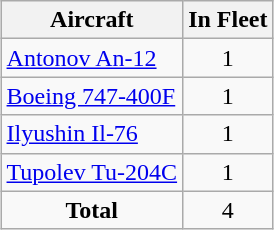<table class="wikitable"  style="margin:1em auto;" border="1">
<tr>
<th>Aircraft</th>
<th>In Fleet</th>
</tr>
<tr>
<td><a href='#'>Antonov An-12</a></td>
<td align="center">1</td>
</tr>
<tr>
<td><a href='#'>Boeing 747-400F</a></td>
<td align="center">1</td>
</tr>
<tr>
<td><a href='#'>Ilyushin Il-76</a></td>
<td align="center">1</td>
</tr>
<tr>
<td><a href='#'>Tupolev Tu-204C</a></td>
<td align="center">1</td>
</tr>
<tr>
<td align="center"><strong>Total</strong></td>
<td align="center">4</td>
</tr>
</table>
